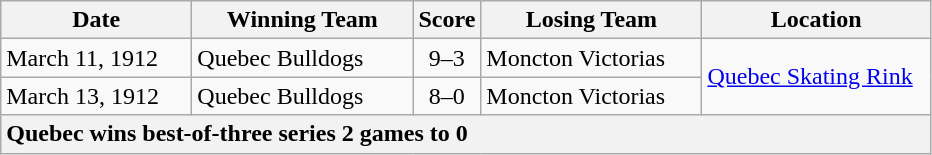<table class="wikitable">
<tr>
<th width="120">Date</th>
<th width="140">Winning Team</th>
<th width="5">Score</th>
<th width="140">Losing Team</th>
<th width="145">Location</th>
</tr>
<tr>
<td>March 11, 1912</td>
<td>Quebec Bulldogs</td>
<td align="center">9–3</td>
<td>Moncton Victorias</td>
<td rowspan="2"><a href='#'>Quebec Skating Rink</a></td>
</tr>
<tr>
<td>March 13, 1912</td>
<td>Quebec Bulldogs</td>
<td align="center">8–0</td>
<td>Moncton Victorias</td>
</tr>
<tr>
<th colspan="5" style="text-align:left;">Quebec wins best-of-three series 2 games to 0</th>
</tr>
</table>
